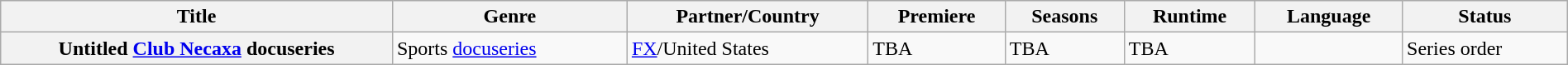<table class="wikitable plainrowheaders sortable" style="width:100%;">
<tr>
<th style="width:25%;">Title</th>
<th>Genre</th>
<th>Partner/Country</th>
<th>Premiere</th>
<th>Seasons</th>
<th>Runtime</th>
<th>Language</th>
<th>Status</th>
</tr>
<tr>
<th scope="row">Untitled <a href='#'>Club Necaxa</a> docuseries</th>
<td>Sports <a href='#'>docuseries</a></td>
<td><a href='#'>FX</a>/United States</td>
<td>TBA</td>
<td>TBA</td>
<td>TBA</td>
<td></td>
<td>Series order</td>
</tr>
</table>
